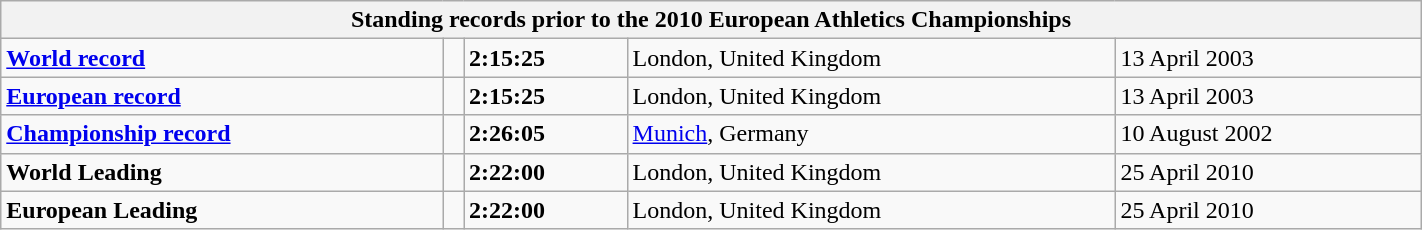<table class="wikitable" width=75%>
<tr>
<th colspan="5">Standing records prior to the 2010 European Athletics Championships</th>
</tr>
<tr>
<td><strong><a href='#'>World record</a></strong></td>
<td></td>
<td><strong>2:15:25</strong></td>
<td>London, United Kingdom</td>
<td>13 April 2003</td>
</tr>
<tr>
<td><strong><a href='#'>European record</a></strong></td>
<td></td>
<td><strong>2:15:25</strong></td>
<td>London, United Kingdom</td>
<td>13 April 2003</td>
</tr>
<tr>
<td><strong><a href='#'>Championship record</a></strong></td>
<td></td>
<td><strong>2:26:05</strong></td>
<td><a href='#'>Munich</a>, Germany</td>
<td>10 August 2002</td>
</tr>
<tr>
<td><strong>World Leading</strong></td>
<td></td>
<td><strong>2:22:00</strong></td>
<td>London, United Kingdom</td>
<td>25 April 2010</td>
</tr>
<tr>
<td><strong>European Leading</strong></td>
<td></td>
<td><strong>2:22:00</strong></td>
<td>London, United Kingdom</td>
<td>25 April 2010</td>
</tr>
</table>
